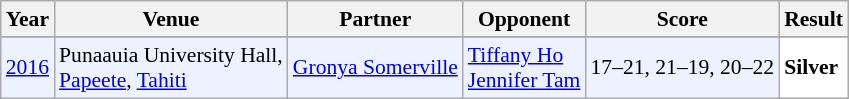<table class="sortable wikitable" style="font-size: 90%;">
<tr>
<th>Year</th>
<th>Venue</th>
<th>Partner</th>
<th>Opponent</th>
<th>Score</th>
<th>Result</th>
</tr>
<tr>
</tr>
<tr style="background:#ECF2FF">
<td align="center"><a href='#'>2016</a></td>
<td align="left">Punaauia University Hall,<br> <a href='#'>Papeete</a>, <a href='#'>Tahiti</a></td>
<td align="left"> <a href='#'>Gronya Somerville</a></td>
<td align="left"> <a href='#'>Tiffany Ho</a> <br>  <a href='#'>Jennifer Tam</a></td>
<td align="left">17–21, 21–19, 20–22</td>
<td style="text-align:left; background:white"> <strong>Silver</strong></td>
</tr>
</table>
